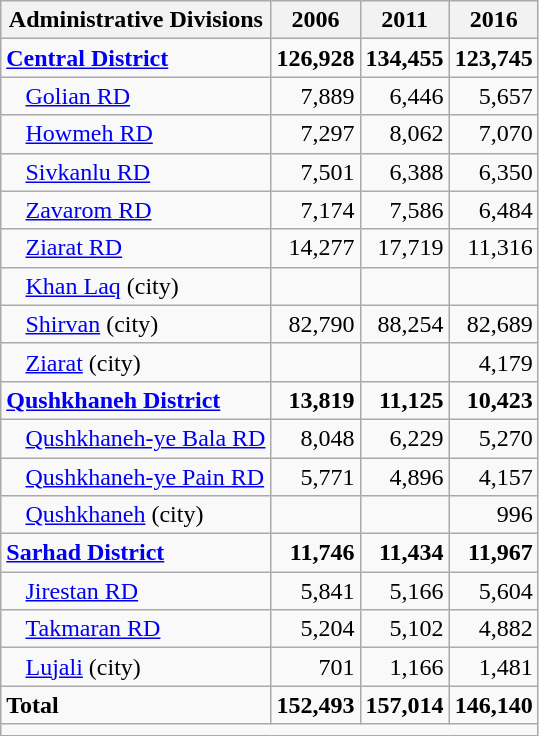<table class="wikitable">
<tr>
<th>Administrative Divisions</th>
<th>2006</th>
<th>2011</th>
<th>2016</th>
</tr>
<tr>
<td><strong><a href='#'>Central District</a></strong></td>
<td style="text-align: right;"><strong>126,928</strong></td>
<td style="text-align: right;"><strong>134,455</strong></td>
<td style="text-align: right;"><strong>123,745</strong></td>
</tr>
<tr>
<td style="padding-left: 1em;"><a href='#'>Golian RD</a></td>
<td style="text-align: right;">7,889</td>
<td style="text-align: right;">6,446</td>
<td style="text-align: right;">5,657</td>
</tr>
<tr>
<td style="padding-left: 1em;"><a href='#'>Howmeh RD</a></td>
<td style="text-align: right;">7,297</td>
<td style="text-align: right;">8,062</td>
<td style="text-align: right;">7,070</td>
</tr>
<tr>
<td style="padding-left: 1em;"><a href='#'>Sivkanlu RD</a></td>
<td style="text-align: right;">7,501</td>
<td style="text-align: right;">6,388</td>
<td style="text-align: right;">6,350</td>
</tr>
<tr>
<td style="padding-left: 1em;"><a href='#'>Zavarom RD</a></td>
<td style="text-align: right;">7,174</td>
<td style="text-align: right;">7,586</td>
<td style="text-align: right;">6,484</td>
</tr>
<tr>
<td style="padding-left: 1em;"><a href='#'>Ziarat RD</a></td>
<td style="text-align: right;">14,277</td>
<td style="text-align: right;">17,719</td>
<td style="text-align: right;">11,316</td>
</tr>
<tr>
<td style="padding-left: 1em;"><a href='#'>Khan Laq</a> (city)</td>
<td style="text-align: right;"></td>
<td style="text-align: right;"></td>
<td style="text-align: right;"></td>
</tr>
<tr>
<td style="padding-left: 1em;"><a href='#'>Shirvan</a> (city)</td>
<td style="text-align: right;">82,790</td>
<td style="text-align: right;">88,254</td>
<td style="text-align: right;">82,689</td>
</tr>
<tr>
<td style="padding-left: 1em;"><a href='#'>Ziarat</a> (city)</td>
<td style="text-align: right;"></td>
<td style="text-align: right;"></td>
<td style="text-align: right;">4,179</td>
</tr>
<tr>
<td><strong><a href='#'>Qushkhaneh District</a></strong></td>
<td style="text-align: right;"><strong>13,819</strong></td>
<td style="text-align: right;"><strong>11,125</strong></td>
<td style="text-align: right;"><strong>10,423</strong></td>
</tr>
<tr>
<td style="padding-left: 1em;"><a href='#'>Qushkhaneh-ye Bala RD</a></td>
<td style="text-align: right;">8,048</td>
<td style="text-align: right;">6,229</td>
<td style="text-align: right;">5,270</td>
</tr>
<tr>
<td style="padding-left: 1em;"><a href='#'>Qushkhaneh-ye Pain RD</a></td>
<td style="text-align: right;">5,771</td>
<td style="text-align: right;">4,896</td>
<td style="text-align: right;">4,157</td>
</tr>
<tr>
<td style="padding-left: 1em;"><a href='#'>Qushkhaneh</a> (city)</td>
<td style="text-align: right;"></td>
<td style="text-align: right;"></td>
<td style="text-align: right;">996</td>
</tr>
<tr>
<td><strong><a href='#'>Sarhad District</a></strong></td>
<td style="text-align: right;"><strong>11,746</strong></td>
<td style="text-align: right;"><strong>11,434</strong></td>
<td style="text-align: right;"><strong>11,967</strong></td>
</tr>
<tr>
<td style="padding-left: 1em;"><a href='#'>Jirestan RD</a></td>
<td style="text-align: right;">5,841</td>
<td style="text-align: right;">5,166</td>
<td style="text-align: right;">5,604</td>
</tr>
<tr>
<td style="padding-left: 1em;"><a href='#'>Takmaran RD</a></td>
<td style="text-align: right;">5,204</td>
<td style="text-align: right;">5,102</td>
<td style="text-align: right;">4,882</td>
</tr>
<tr>
<td style="padding-left: 1em;"><a href='#'>Lujali</a> (city)</td>
<td style="text-align: right;">701</td>
<td style="text-align: right;">1,166</td>
<td style="text-align: right;">1,481</td>
</tr>
<tr>
<td><strong>Total</strong></td>
<td style="text-align: right;"><strong>152,493</strong></td>
<td style="text-align: right;"><strong>157,014</strong></td>
<td style="text-align: right;"><strong>146,140</strong></td>
</tr>
<tr>
<td colspan=4></td>
</tr>
</table>
